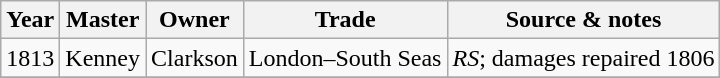<table class=" wikitable">
<tr>
<th>Year</th>
<th>Master</th>
<th>Owner</th>
<th>Trade</th>
<th>Source & notes</th>
</tr>
<tr>
<td>1813</td>
<td>Kenney</td>
<td>Clarkson</td>
<td>London–South Seas</td>
<td><em>RS</em>; damages repaired 1806</td>
</tr>
<tr>
</tr>
</table>
